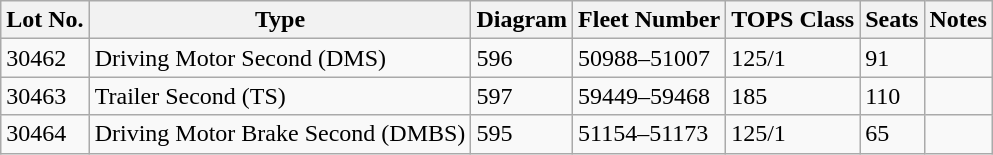<table class="wikitable">
<tr>
<th>Lot No.</th>
<th>Type</th>
<th>Diagram</th>
<th>Fleet Number</th>
<th>TOPS Class</th>
<th>Seats</th>
<th>Notes</th>
</tr>
<tr>
<td>30462</td>
<td>Driving Motor Second (DMS)</td>
<td>596</td>
<td>50988–51007</td>
<td>125/1</td>
<td>91</td>
<td></td>
</tr>
<tr>
<td>30463</td>
<td>Trailer Second (TS)</td>
<td>597</td>
<td>59449–59468</td>
<td>185</td>
<td>110</td>
<td></td>
</tr>
<tr>
<td>30464</td>
<td>Driving Motor Brake Second (DMBS)</td>
<td>595</td>
<td>51154–51173</td>
<td>125/1</td>
<td>65</td>
<td></td>
</tr>
</table>
